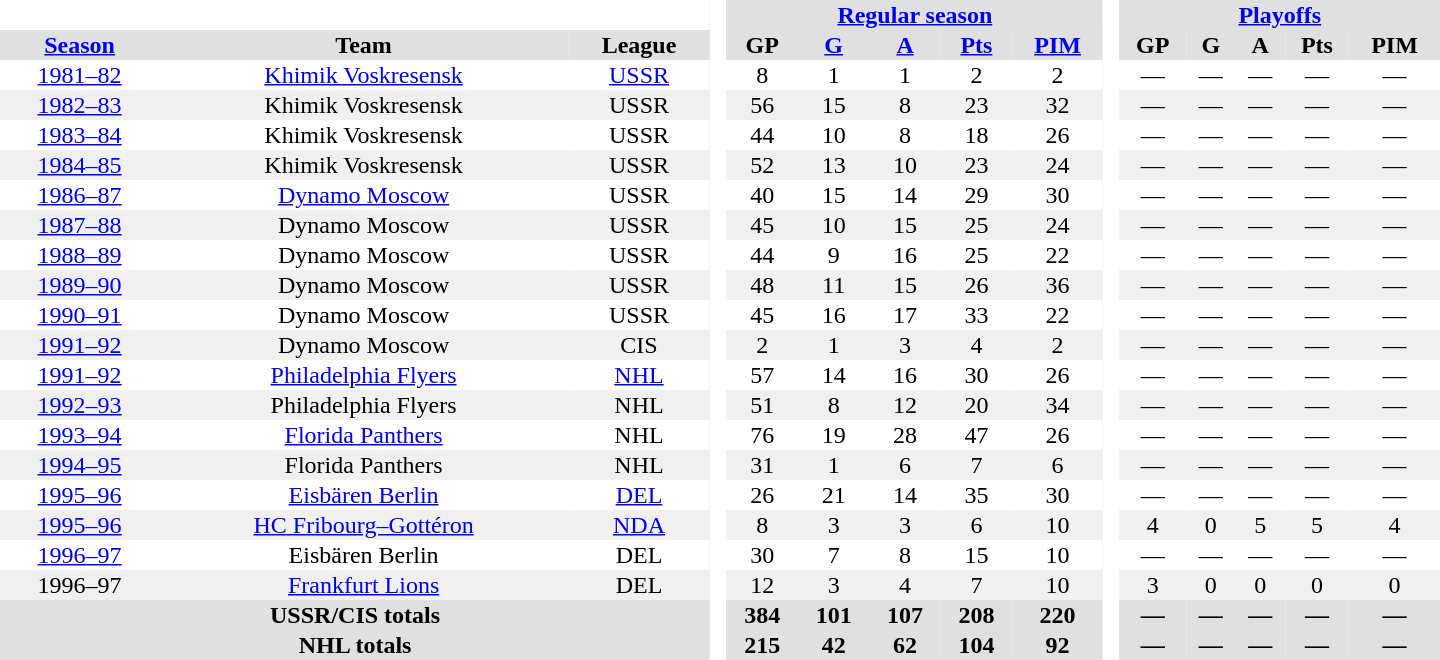<table border="0" cellpadding="1" cellspacing="0" style="text-align:center; width:60em;">
<tr style="background:#e0e0e0;">
<th colspan="3"  bgcolor="#ffffff"> </th>
<th rowspan="99" bgcolor="#ffffff"> </th>
<th colspan="5"><a href='#'>Regular season</a></th>
<th rowspan="99" bgcolor="#ffffff"> </th>
<th colspan="5"><a href='#'>Playoffs</a></th>
</tr>
<tr style="background:#e0e0e0;">
<th><a href='#'>Season</a></th>
<th>Team</th>
<th>League</th>
<th>GP</th>
<th><a href='#'>G</a></th>
<th><a href='#'>A</a></th>
<th><a href='#'>Pts</a></th>
<th><a href='#'>PIM</a></th>
<th>GP</th>
<th>G</th>
<th>A</th>
<th>Pts</th>
<th>PIM</th>
</tr>
<tr>
<td><a href='#'>1981–82</a></td>
<td><a href='#'>Khimik Voskresensk</a></td>
<td><a href='#'>USSR</a></td>
<td>8</td>
<td>1</td>
<td>1</td>
<td>2</td>
<td>2</td>
<td>—</td>
<td>—</td>
<td>—</td>
<td>—</td>
<td>—</td>
</tr>
<tr bgcolor="#f0f0f0">
<td><a href='#'>1982–83</a></td>
<td>Khimik Voskresensk</td>
<td>USSR</td>
<td>56</td>
<td>15</td>
<td>8</td>
<td>23</td>
<td>32</td>
<td>—</td>
<td>—</td>
<td>—</td>
<td>—</td>
<td>—</td>
</tr>
<tr>
<td><a href='#'>1983–84</a></td>
<td>Khimik Voskresensk</td>
<td>USSR</td>
<td>44</td>
<td>10</td>
<td>8</td>
<td>18</td>
<td>26</td>
<td>—</td>
<td>—</td>
<td>—</td>
<td>—</td>
<td>—</td>
</tr>
<tr bgcolor="#f0f0f0">
<td><a href='#'>1984–85</a></td>
<td>Khimik Voskresensk</td>
<td>USSR</td>
<td>52</td>
<td>13</td>
<td>10</td>
<td>23</td>
<td>24</td>
<td>—</td>
<td>—</td>
<td>—</td>
<td>—</td>
<td>—</td>
</tr>
<tr>
<td><a href='#'>1986–87</a></td>
<td><a href='#'>Dynamo Moscow</a></td>
<td>USSR</td>
<td>40</td>
<td>15</td>
<td>14</td>
<td>29</td>
<td>30</td>
<td>—</td>
<td>—</td>
<td>—</td>
<td>—</td>
<td>—</td>
</tr>
<tr bgcolor="#f0f0f0">
<td><a href='#'>1987–88</a></td>
<td>Dynamo Moscow</td>
<td>USSR</td>
<td>45</td>
<td>10</td>
<td>15</td>
<td>25</td>
<td>24</td>
<td>—</td>
<td>—</td>
<td>—</td>
<td>—</td>
<td>—</td>
</tr>
<tr>
<td><a href='#'>1988–89</a></td>
<td>Dynamo Moscow</td>
<td>USSR</td>
<td>44</td>
<td>9</td>
<td>16</td>
<td>25</td>
<td>22</td>
<td>—</td>
<td>—</td>
<td>—</td>
<td>—</td>
<td>—</td>
</tr>
<tr bgcolor="#f0f0f0">
<td><a href='#'>1989–90</a></td>
<td>Dynamo Moscow</td>
<td>USSR</td>
<td>48</td>
<td>11</td>
<td>15</td>
<td>26</td>
<td>36</td>
<td>—</td>
<td>—</td>
<td>—</td>
<td>—</td>
<td>—</td>
</tr>
<tr>
<td><a href='#'>1990–91</a></td>
<td>Dynamo Moscow</td>
<td>USSR</td>
<td>45</td>
<td>16</td>
<td>17</td>
<td>33</td>
<td>22</td>
<td>—</td>
<td>—</td>
<td>—</td>
<td>—</td>
<td>—</td>
</tr>
<tr bgcolor="#f0f0f0">
<td><a href='#'>1991–92</a></td>
<td>Dynamo Moscow</td>
<td>CIS</td>
<td>2</td>
<td>1</td>
<td>3</td>
<td>4</td>
<td>2</td>
<td>—</td>
<td>—</td>
<td>—</td>
<td>—</td>
<td>—</td>
</tr>
<tr>
<td><a href='#'>1991–92</a></td>
<td><a href='#'>Philadelphia Flyers</a></td>
<td><a href='#'>NHL</a></td>
<td>57</td>
<td>14</td>
<td>16</td>
<td>30</td>
<td>26</td>
<td>—</td>
<td>—</td>
<td>—</td>
<td>—</td>
<td>—</td>
</tr>
<tr bgcolor="#f0f0f0">
<td><a href='#'>1992–93</a></td>
<td>Philadelphia Flyers</td>
<td>NHL</td>
<td>51</td>
<td>8</td>
<td>12</td>
<td>20</td>
<td>34</td>
<td>—</td>
<td>—</td>
<td>—</td>
<td>—</td>
<td>—</td>
</tr>
<tr>
<td><a href='#'>1993–94</a></td>
<td><a href='#'>Florida Panthers</a></td>
<td>NHL</td>
<td>76</td>
<td>19</td>
<td>28</td>
<td>47</td>
<td>26</td>
<td>—</td>
<td>—</td>
<td>—</td>
<td>—</td>
<td>—</td>
</tr>
<tr bgcolor="#f0f0f0">
<td><a href='#'>1994–95</a></td>
<td>Florida Panthers</td>
<td>NHL</td>
<td>31</td>
<td>1</td>
<td>6</td>
<td>7</td>
<td>6</td>
<td>—</td>
<td>—</td>
<td>—</td>
<td>—</td>
<td>—</td>
</tr>
<tr>
<td><a href='#'>1995–96</a></td>
<td><a href='#'>Eisbären Berlin</a></td>
<td><a href='#'>DEL</a></td>
<td>26</td>
<td>21</td>
<td>14</td>
<td>35</td>
<td>30</td>
<td>—</td>
<td>—</td>
<td>—</td>
<td>—</td>
<td>—</td>
</tr>
<tr bgcolor="#f0f0f0">
<td><a href='#'>1995–96</a></td>
<td><a href='#'>HC Fribourg–Gottéron</a></td>
<td><a href='#'>NDA</a></td>
<td>8</td>
<td>3</td>
<td>3</td>
<td>6</td>
<td>10</td>
<td>4</td>
<td>0</td>
<td>5</td>
<td>5</td>
<td>4</td>
</tr>
<tr>
<td><a href='#'>1996–97</a></td>
<td>Eisbären Berlin</td>
<td>DEL</td>
<td>30</td>
<td>7</td>
<td>8</td>
<td>15</td>
<td>10</td>
<td>—</td>
<td>—</td>
<td>—</td>
<td>—</td>
<td>—</td>
</tr>
<tr bgcolor="#f0f0f0">
<td>1996–97</td>
<td><a href='#'>Frankfurt Lions</a></td>
<td>DEL</td>
<td>12</td>
<td>3</td>
<td>4</td>
<td>7</td>
<td>10</td>
<td>3</td>
<td>0</td>
<td>0</td>
<td>0</td>
<td>0</td>
</tr>
<tr bgcolor="#e0e0e0">
<th colspan="3">USSR/CIS totals</th>
<th>384</th>
<th>101</th>
<th>107</th>
<th>208</th>
<th>220</th>
<th>—</th>
<th>—</th>
<th>—</th>
<th>—</th>
<th>—</th>
</tr>
<tr bgcolor="#e0e0e0">
<th colspan="3">NHL totals</th>
<th>215</th>
<th>42</th>
<th>62</th>
<th>104</th>
<th>92</th>
<th>—</th>
<th>—</th>
<th>—</th>
<th>—</th>
<th>—</th>
</tr>
</table>
